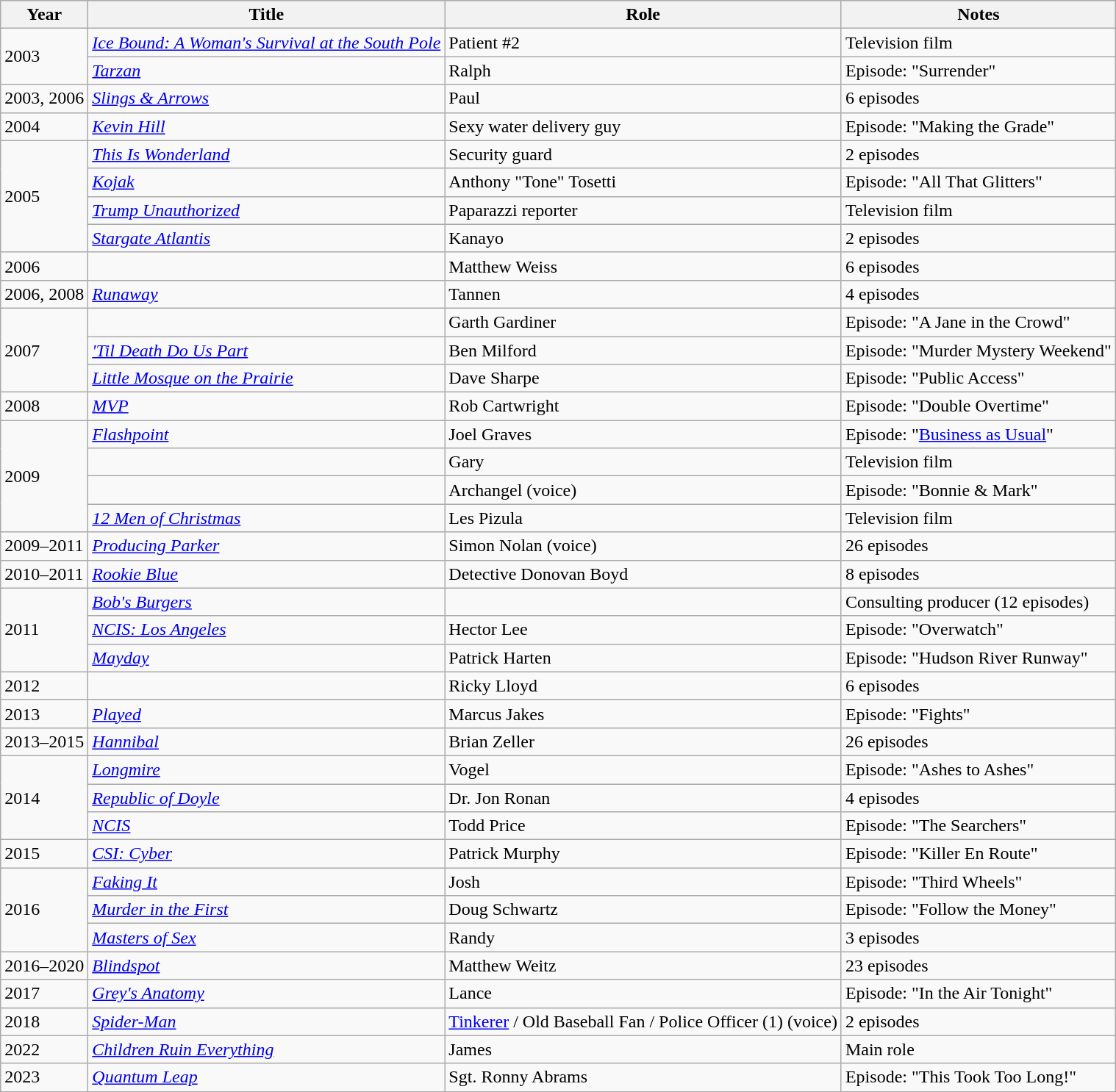<table class="wikitable sortable">
<tr>
<th>Year</th>
<th>Title</th>
<th>Role</th>
<th class="unsortable">Notes</th>
</tr>
<tr>
<td rowspan="2">2003</td>
<td><em><a href='#'>Ice Bound: A Woman's Survival at the South Pole</a></em></td>
<td>Patient #2</td>
<td>Television film</td>
</tr>
<tr>
<td><em><a href='#'>Tarzan</a></em></td>
<td>Ralph</td>
<td>Episode: "Surrender"</td>
</tr>
<tr>
<td>2003, 2006</td>
<td><em><a href='#'>Slings & Arrows</a></em></td>
<td>Paul</td>
<td>6 episodes</td>
</tr>
<tr>
<td>2004</td>
<td><em><a href='#'>Kevin Hill</a></em></td>
<td>Sexy water delivery guy</td>
<td>Episode: "Making the Grade"</td>
</tr>
<tr>
<td rowspan="4">2005</td>
<td><em><a href='#'>This Is Wonderland</a></em></td>
<td>Security guard</td>
<td>2 episodes</td>
</tr>
<tr>
<td><em><a href='#'>Kojak</a></em></td>
<td>Anthony "Tone" Tosetti</td>
<td>Episode: "All That Glitters"</td>
</tr>
<tr>
<td><em><a href='#'>Trump Unauthorized</a></em></td>
<td>Paparazzi reporter</td>
<td>Television film</td>
</tr>
<tr>
<td><em><a href='#'>Stargate Atlantis</a></em></td>
<td>Kanayo</td>
<td>2 episodes</td>
</tr>
<tr>
<td>2006</td>
<td><em></em></td>
<td>Matthew Weiss</td>
<td>6 episodes</td>
</tr>
<tr>
<td>2006, 2008</td>
<td><em><a href='#'>Runaway</a></em></td>
<td>Tannen</td>
<td>4 episodes</td>
</tr>
<tr>
<td rowspan="3">2007</td>
<td><em></em></td>
<td>Garth Gardiner</td>
<td>Episode: "A Jane in the Crowd"</td>
</tr>
<tr>
<td data-sort-value="Til Death Do Us Part"><em><a href='#'>'Til Death Do Us Part</a></em></td>
<td>Ben Milford</td>
<td>Episode: "Murder Mystery Weekend"</td>
</tr>
<tr>
<td><em><a href='#'>Little Mosque on the Prairie</a></em></td>
<td>Dave Sharpe</td>
<td>Episode: "Public Access"</td>
</tr>
<tr>
<td>2008</td>
<td><em><a href='#'>MVP</a></em></td>
<td>Rob Cartwright</td>
<td>Episode: "Double Overtime"</td>
</tr>
<tr>
<td rowspan="4">2009</td>
<td><em><a href='#'>Flashpoint</a></em></td>
<td>Joel Graves</td>
<td>Episode: "<a href='#'>Business as Usual</a>"</td>
</tr>
<tr>
<td><em></em></td>
<td>Gary</td>
<td>Television film</td>
</tr>
<tr>
<td><em></em></td>
<td>Archangel (voice)</td>
<td>Episode: "Bonnie & Mark"</td>
</tr>
<tr>
<td><em><a href='#'>12 Men of Christmas</a></em></td>
<td>Les Pizula</td>
<td>Television film</td>
</tr>
<tr>
<td>2009–2011</td>
<td><em><a href='#'>Producing Parker</a></em></td>
<td>Simon Nolan (voice)</td>
<td>26 episodes</td>
</tr>
<tr>
<td>2010–2011</td>
<td><em><a href='#'>Rookie Blue</a></em></td>
<td>Detective Donovan Boyd</td>
<td>8 episodes</td>
</tr>
<tr>
<td rowspan="3">2011</td>
<td><em><a href='#'>Bob's Burgers</a></em></td>
<td></td>
<td>Consulting producer (12 episodes)</td>
</tr>
<tr>
<td><em><a href='#'>NCIS: Los Angeles</a></em></td>
<td>Hector Lee</td>
<td>Episode: "Overwatch"</td>
</tr>
<tr>
<td><em><a href='#'>Mayday</a></em></td>
<td>Patrick Harten</td>
<td>Episode: "Hudson River Runway"</td>
</tr>
<tr>
<td>2012</td>
<td><em></em></td>
<td>Ricky Lloyd</td>
<td>6 episodes</td>
</tr>
<tr>
<td>2013</td>
<td><em><a href='#'>Played</a></em></td>
<td>Marcus Jakes</td>
<td>Episode: "Fights"</td>
</tr>
<tr>
<td>2013–2015</td>
<td><em><a href='#'>Hannibal</a></em></td>
<td>Brian Zeller</td>
<td>26 episodes</td>
</tr>
<tr>
<td rowspan="3">2014</td>
<td><em><a href='#'>Longmire</a></em></td>
<td>Vogel</td>
<td>Episode: "Ashes to Ashes"</td>
</tr>
<tr>
<td><em><a href='#'>Republic of Doyle</a></em></td>
<td>Dr. Jon Ronan</td>
<td>4 episodes</td>
</tr>
<tr>
<td><em><a href='#'>NCIS</a></em></td>
<td>Todd Price</td>
<td>Episode: "The Searchers"</td>
</tr>
<tr>
<td>2015</td>
<td><em><a href='#'>CSI: Cyber</a></em></td>
<td>Patrick Murphy</td>
<td>Episode: "Killer En Route"</td>
</tr>
<tr>
<td rowspan="3">2016</td>
<td><em><a href='#'>Faking It</a></em></td>
<td>Josh</td>
<td>Episode: "Third Wheels"</td>
</tr>
<tr>
<td><em><a href='#'>Murder in the First</a></em></td>
<td>Doug Schwartz</td>
<td>Episode: "Follow the Money"</td>
</tr>
<tr>
<td><em><a href='#'>Masters of Sex</a></em></td>
<td>Randy</td>
<td>3 episodes</td>
</tr>
<tr>
<td>2016–2020</td>
<td><em><a href='#'>Blindspot</a></em></td>
<td>Matthew Weitz</td>
<td>23 episodes</td>
</tr>
<tr>
<td>2017</td>
<td><em><a href='#'>Grey's Anatomy</a></em></td>
<td>Lance</td>
<td>Episode: "In the Air Tonight"</td>
</tr>
<tr>
<td>2018</td>
<td><em><a href='#'>Spider-Man</a></em></td>
<td><a href='#'>Tinkerer</a> / Old Baseball Fan / Police Officer (1) (voice)</td>
<td>2 episodes</td>
</tr>
<tr>
<td>2022</td>
<td><em><a href='#'>Children Ruin Everything</a></em></td>
<td>James</td>
<td>Main role</td>
</tr>
<tr>
<td>2023</td>
<td><em><a href='#'>Quantum Leap</a></em></td>
<td>Sgt. Ronny Abrams</td>
<td>Episode: "This Took Too Long!"</td>
</tr>
</table>
